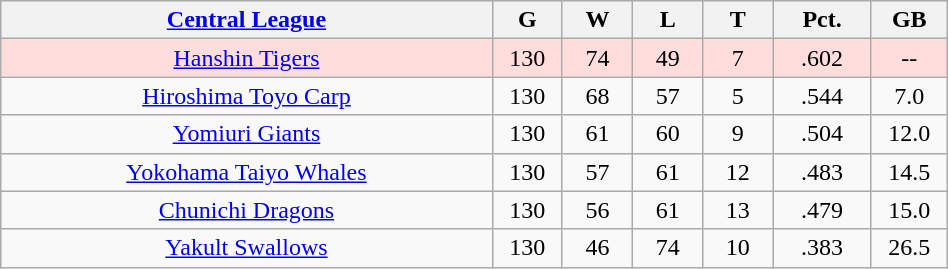<table class="wikitable"  style="width:50%; text-align:center;">
<tr>
<th style="width:35%;"><a href='#'>Central League</a></th>
<th style="width:5%;">G</th>
<th style="width:5%;">W</th>
<th style="width:5%;">L</th>
<th style="width:5%;">T</th>
<th style="width:7%;">Pct.</th>
<th style="width:5%;">GB</th>
</tr>
<tr style="background:#fdd;">
<td><a href='#'>Hanshin Tigers</a></td>
<td>130</td>
<td>74</td>
<td>49</td>
<td>7</td>
<td>.602</td>
<td>--</td>
</tr>
<tr align=center>
<td><a href='#'>Hiroshima Toyo Carp</a></td>
<td>130</td>
<td>68</td>
<td>57</td>
<td>5</td>
<td>.544</td>
<td>7.0</td>
</tr>
<tr align=center>
<td><a href='#'>Yomiuri Giants</a></td>
<td>130</td>
<td>61</td>
<td>60</td>
<td>9</td>
<td>.504</td>
<td>12.0</td>
</tr>
<tr align=center>
<td><a href='#'>Yokohama Taiyo Whales</a></td>
<td>130</td>
<td>57</td>
<td>61</td>
<td>12</td>
<td>.483</td>
<td>14.5</td>
</tr>
<tr align=center>
<td><a href='#'>Chunichi Dragons</a></td>
<td>130</td>
<td>56</td>
<td>61</td>
<td>13</td>
<td>.479</td>
<td>15.0</td>
</tr>
<tr align=center>
<td><a href='#'>Yakult Swallows</a></td>
<td>130</td>
<td>46</td>
<td>74</td>
<td>10</td>
<td>.383</td>
<td>26.5</td>
</tr>
</table>
